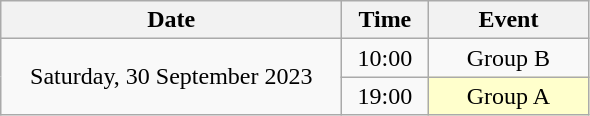<table class="wikitable" style="text-align:center;">
<tr>
<th width=220>Date</th>
<th width=50>Time</th>
<th width=100>Event</th>
</tr>
<tr>
<td rowspan=2>Saturday, 30 September 2023</td>
<td>10:00</td>
<td>Group B</td>
</tr>
<tr>
<td>19:00</td>
<td bgcolor="ffffcc">Group A</td>
</tr>
</table>
